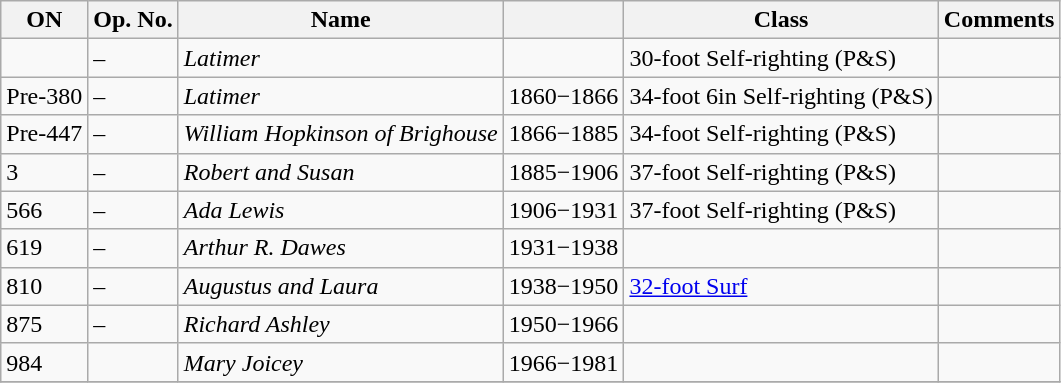<table class="wikitable">
<tr>
<th>ON</th>
<th>Op. No.</th>
<th>Name</th>
<th></th>
<th>Class</th>
<th>Comments</th>
</tr>
<tr>
<td></td>
<td>–</td>
<td><em>Latimer</em></td>
<td></td>
<td>30-foot Self-righting (P&S)</td>
<td></td>
</tr>
<tr>
<td>Pre-380</td>
<td>–</td>
<td><em>Latimer</em></td>
<td>1860−1866</td>
<td>34-foot 6in Self-righting (P&S)</td>
<td></td>
</tr>
<tr>
<td>Pre-447</td>
<td>–</td>
<td><em>William Hopkinson of Brighouse</em></td>
<td>1866−1885</td>
<td>34-foot Self-righting (P&S)</td>
<td></td>
</tr>
<tr>
<td>3</td>
<td>–</td>
<td><em>Robert and Susan</em></td>
<td>1885−1906</td>
<td>37-foot Self-righting (P&S)</td>
<td></td>
</tr>
<tr>
<td>566</td>
<td>–</td>
<td><em>Ada Lewis</em></td>
<td>1906−1931</td>
<td>37-foot Self-righting (P&S)</td>
<td></td>
</tr>
<tr>
<td>619</td>
<td>–</td>
<td><em>Arthur R. Dawes</em></td>
<td>1931−1938</td>
<td></td>
<td></td>
</tr>
<tr>
<td>810</td>
<td>–</td>
<td><em>Augustus and Laura</em></td>
<td>1938−1950</td>
<td><a href='#'>32-foot Surf</a></td>
<td></td>
</tr>
<tr>
<td>875</td>
<td>–</td>
<td><em>Richard Ashley</em></td>
<td>1950−1966</td>
<td></td>
<td></td>
</tr>
<tr>
<td>984</td>
<td></td>
<td><em>Mary Joicey</em></td>
<td>1966−1981</td>
<td></td>
<td></td>
</tr>
<tr>
</tr>
</table>
